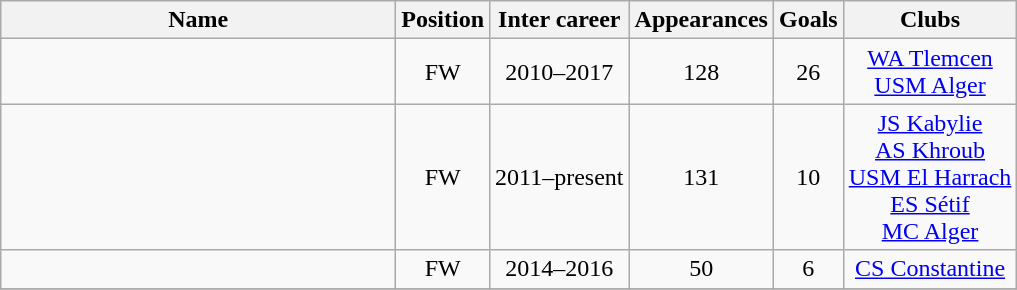<table class="wikitable sortable" style="text-align: center;">
<tr>
<th style="width:16em">Name</th>
<th>Position</th>
<th>Inter career</th>
<th>Appearances</th>
<th>Goals</th>
<th>Clubs</th>
</tr>
<tr>
<td align="left"></td>
<td>FW</td>
<td>2010–2017</td>
<td>128</td>
<td>26</td>
<td><a href='#'>WA Tlemcen</a><br><a href='#'>USM Alger</a></td>
</tr>
<tr>
<td align="left"></td>
<td>FW</td>
<td>2011–present</td>
<td>131</td>
<td>10</td>
<td><a href='#'>JS Kabylie</a><br><a href='#'>AS Khroub</a><br><a href='#'>USM El Harrach</a><br><a href='#'>ES Sétif</a><br><a href='#'>MC Alger</a></td>
</tr>
<tr>
<td align="left"></td>
<td>FW</td>
<td>2014–2016</td>
<td>50</td>
<td>6</td>
<td><a href='#'>CS Constantine</a></td>
</tr>
<tr>
</tr>
</table>
